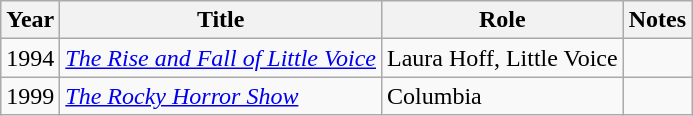<table class="wikitable sortable" style="front-size:100%">
<tr>
<th>Year</th>
<th>Title</th>
<th>Role</th>
<th>Notes</th>
</tr>
<tr>
<td>1994</td>
<td><em><a href='#'>The Rise and Fall of Little Voice</a></em></td>
<td>Laura Hoff, Little Voice</td>
<td></td>
</tr>
<tr>
<td>1999</td>
<td><em><a href='#'>The Rocky Horror Show</a></em></td>
<td>Columbia</td>
<td></td>
</tr>
</table>
